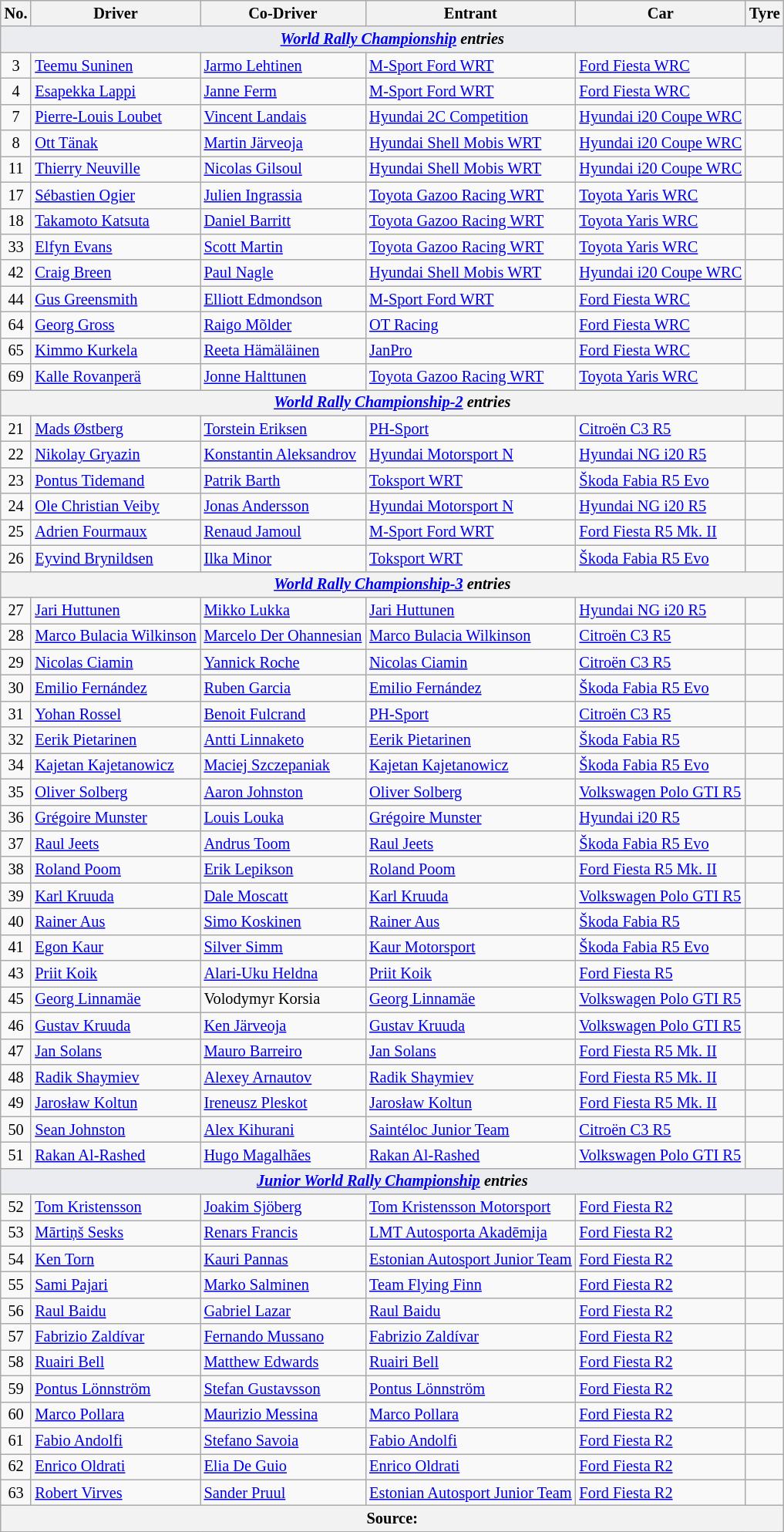<table class="wikitable" style="font-size: 85%;">
<tr>
<th>No.</th>
<th>Driver</th>
<th>Co-Driver</th>
<th>Entrant</th>
<th>Car</th>
<th>Tyre</th>
</tr>
<tr>
<td style="background-color:#EAECF0; text-align:center" colspan="6"><strong><em><a href='#'>World Rally Championship</a> entries</em></strong></td>
</tr>
<tr>
<td align="center">3</td>
<td> <a href='#'>Teemu Suninen</a></td>
<td nowrap> <a href='#'>Jarmo Lehtinen</a></td>
<td> <a href='#'>M-Sport Ford WRT</a></td>
<td><a href='#'>Ford Fiesta WRC</a></td>
<td align="center"></td>
</tr>
<tr>
<td align="center">4</td>
<td> <a href='#'>Esapekka Lappi</a></td>
<td> <a href='#'>Janne Ferm</a></td>
<td> <a href='#'>M-Sport Ford WRT</a></td>
<td><a href='#'>Ford Fiesta WRC</a></td>
<td align="center"></td>
</tr>
<tr>
<td align="center">7</td>
<td> <a href='#'>Pierre-Louis Loubet</a></td>
<td> <a href='#'>Vincent Landais</a></td>
<td> <a href='#'>Hyundai 2C Competition</a></td>
<td><a href='#'>Hyundai i20 Coupe WRC</a></td>
<td align="center"></td>
</tr>
<tr>
<td align="center">8</td>
<td> <a href='#'>Ott Tänak</a></td>
<td> <a href='#'>Martin Järveoja</a></td>
<td> <a href='#'>Hyundai Shell Mobis WRT</a></td>
<td><a href='#'>Hyundai i20 Coupe WRC</a></td>
<td align="center"></td>
</tr>
<tr>
<td align="center">11</td>
<td> <a href='#'>Thierry Neuville</a></td>
<td> <a href='#'>Nicolas Gilsoul</a></td>
<td> <a href='#'>Hyundai Shell Mobis WRT</a></td>
<td><a href='#'>Hyundai i20 Coupe WRC</a></td>
<td align="center"></td>
</tr>
<tr>
<td align="center">17</td>
<td> <a href='#'>Sébastien Ogier</a></td>
<td> <a href='#'>Julien Ingrassia</a></td>
<td nowrap> <a href='#'>Toyota Gazoo Racing WRT</a></td>
<td><a href='#'>Toyota Yaris WRC</a></td>
<td align="center"></td>
</tr>
<tr>
<td align="center">18</td>
<td nowrap> <a href='#'>Takamoto Katsuta</a></td>
<td> <a href='#'>Daniel Barritt</a></td>
<td nowrap> <a href='#'>Toyota Gazoo Racing WRT</a></td>
<td><a href='#'>Toyota Yaris WRC</a></td>
<td align="center"></td>
</tr>
<tr>
<td align="center">33</td>
<td> <a href='#'>Elfyn Evans</a></td>
<td nowrap> <a href='#'>Scott Martin</a></td>
<td> <a href='#'>Toyota Gazoo Racing WRT</a></td>
<td><a href='#'>Toyota Yaris WRC</a></td>
<td align="center"></td>
</tr>
<tr>
<td align="center">42</td>
<td> <a href='#'>Craig Breen</a></td>
<td> <a href='#'>Paul Nagle</a></td>
<td nowrap> <a href='#'>Hyundai Shell Mobis WRT</a></td>
<td nowrap><a href='#'>Hyundai i20 Coupe WRC</a></td>
<td align="center"></td>
</tr>
<tr>
<td align="center">44</td>
<td> <a href='#'>Gus Greensmith</a></td>
<td nowrap> <a href='#'>Elliott Edmondson</a></td>
<td> <a href='#'>M-Sport Ford WRT</a></td>
<td><a href='#'>Ford Fiesta WRC</a></td>
<td align="center"></td>
</tr>
<tr>
<td align="center">64</td>
<td> <a href='#'>Georg Gross</a></td>
<td> <a href='#'>Raigo Mõlder</a></td>
<td> <a href='#'>OT Racing</a></td>
<td><a href='#'>Ford Fiesta WRC</a></td>
<td align="center"></td>
</tr>
<tr>
<td align="center">65</td>
<td> <a href='#'>Kimmo Kurkela</a></td>
<td> <a href='#'>Reeta Hämäläinen</a></td>
<td> <a href='#'>JanPro</a></td>
<td><a href='#'>Ford Fiesta WRC</a></td>
<td align="center"></td>
</tr>
<tr>
<td align="center">69</td>
<td> <a href='#'>Kalle Rovanperä</a></td>
<td nowrap> <a href='#'>Jonne Halttunen</a></td>
<td> <a href='#'>Toyota Gazoo Racing WRT</a></td>
<td><a href='#'>Toyota Yaris WRC</a></td>
<td align="center"></td>
</tr>
<tr>
<th colspan="6"><em><a href='#'>World Rally Championship-2</a> entries</em></th>
</tr>
<tr>
<td align="center">21</td>
<td> <a href='#'>Mads Østberg</a></td>
<td> <a href='#'>Torstein Eriksen</a></td>
<td> <a href='#'>PH-Sport</a></td>
<td><a href='#'>Citroën C3 R5</a></td>
<td align="center"></td>
</tr>
<tr>
<td align="center">22</td>
<td> <a href='#'>Nikolay Gryazin</a></td>
<td> <a href='#'>Konstantin Aleksandrov</a></td>
<td> <a href='#'>Hyundai Motorsport N</a></td>
<td><a href='#'>Hyundai NG i20 R5</a></td>
<td align="center"></td>
</tr>
<tr>
<td align="center">23</td>
<td> <a href='#'>Pontus Tidemand</a></td>
<td> <a href='#'>Patrik Barth</a></td>
<td> <a href='#'>Toksport WRT</a></td>
<td><a href='#'>Škoda Fabia R5 Evo</a></td>
<td align="center"></td>
</tr>
<tr>
<td align="center">24</td>
<td nowrap> <a href='#'>Ole Christian Veiby</a></td>
<td nowrap> <a href='#'>Jonas Andersson</a></td>
<td> <a href='#'>Hyundai Motorsport N</a></td>
<td><a href='#'>Hyundai NG i20 R5</a></td>
<td align="center"></td>
</tr>
<tr>
<td align="center">25</td>
<td> <a href='#'>Adrien Fourmaux</a></td>
<td> <a href='#'>Renaud Jamoul</a></td>
<td> <a href='#'>M-Sport Ford WRT</a></td>
<td><a href='#'>Ford Fiesta R5 Mk. II</a></td>
<td align="center"></td>
</tr>
<tr>
<td align="center">26</td>
<td> <a href='#'>Eyvind Brynildsen</a></td>
<td> <a href='#'>Ilka Minor</a></td>
<td> <a href='#'>Toksport WRT</a></td>
<td><a href='#'>Škoda Fabia R5 Evo</a></td>
<td align="center"></td>
</tr>
<tr>
<th colspan="6"><em><a href='#'>World Rally Championship-3</a> entries</em></th>
</tr>
<tr>
<td align="center">27</td>
<td> <a href='#'>Jari Huttunen</a></td>
<td> <a href='#'>Mikko Lukka</a></td>
<td> <a href='#'>Jari Huttunen</a></td>
<td><a href='#'>Hyundai NG i20 R5</a></td>
<td align="center"></td>
</tr>
<tr>
<td align="center">28</td>
<td> <a href='#'>Marco Bulacia Wilkinson</a></td>
<td> <a href='#'>Marcelo Der Ohannesian</a></td>
<td> <a href='#'>Marco Bulacia Wilkinson</a></td>
<td><a href='#'>Citroën C3 R5</a></td>
<td align="center"></td>
</tr>
<tr>
<td align="center">29</td>
<td> <a href='#'>Nicolas Ciamin</a></td>
<td> <a href='#'>Yannick Roche</a></td>
<td> <a href='#'>Nicolas Ciamin</a></td>
<td><a href='#'>Citroën C3 R5</a></td>
<td align="center"></td>
</tr>
<tr>
<td align="center">30</td>
<td> <a href='#'>Emilio Fernández</a></td>
<td> <a href='#'>Ruben Garcia</a></td>
<td> <a href='#'>Emilio Fernández</a></td>
<td><a href='#'>Škoda Fabia R5 Evo</a></td>
<td align="center"></td>
</tr>
<tr>
<td align="center">31</td>
<td> <a href='#'>Yohan Rossel</a></td>
<td> <a href='#'>Benoit Fulcrand</a></td>
<td> <a href='#'>PH-Sport</a></td>
<td><a href='#'>Citroën C3 R5</a></td>
<td align="center"></td>
</tr>
<tr>
<td align="center">32</td>
<td> <a href='#'>Eerik Pietarinen</a></td>
<td> <a href='#'>Antti Linnaketo</a></td>
<td> <a href='#'>Eerik Pietarinen</a></td>
<td><a href='#'>Škoda Fabia R5</a></td>
<td align="center"></td>
</tr>
<tr>
<td align="center">34</td>
<td> <a href='#'>Kajetan Kajetanowicz</a></td>
<td> <a href='#'>Maciej Szczepaniak</a></td>
<td> <a href='#'>Kajetan Kajetanowicz</a></td>
<td><a href='#'>Škoda Fabia R5 Evo</a></td>
<td align="center"></td>
</tr>
<tr>
<td align="center">35</td>
<td> <a href='#'>Oliver Solberg</a></td>
<td> <a href='#'>Aaron Johnston</a></td>
<td> <a href='#'>Oliver Solberg</a></td>
<td><a href='#'>Volkswagen Polo GTI R5</a></td>
<td align="center"></td>
</tr>
<tr>
<td align="center">36</td>
<td> <a href='#'>Grégoire Munster</a></td>
<td> <a href='#'>Louis Louka</a></td>
<td> <a href='#'>Grégoire Munster</a></td>
<td><a href='#'>Hyundai i20 R5</a></td>
<td align="center"></td>
</tr>
<tr>
<td align="center">37</td>
<td> <a href='#'>Raul Jeets</a></td>
<td> <a href='#'>Andrus Toom</a></td>
<td> <a href='#'>Raul Jeets</a></td>
<td><a href='#'>Škoda Fabia R5 Evo</a></td>
<td align="center"></td>
</tr>
<tr>
<td align="center">38</td>
<td> <a href='#'>Roland Poom</a></td>
<td> <a href='#'>Erik Lepikson</a></td>
<td> <a href='#'>Roland Poom</a></td>
<td><a href='#'>Ford Fiesta R5 Mk. II</a></td>
<td align="center"></td>
</tr>
<tr>
<td align="center">39</td>
<td> <a href='#'>Karl Kruuda</a></td>
<td> <a href='#'>Dale Moscatt</a></td>
<td> <a href='#'>Karl Kruuda</a></td>
<td><a href='#'>Volkswagen Polo GTI R5</a></td>
<td align="center"></td>
</tr>
<tr>
<td align="center">40</td>
<td> <a href='#'>Rainer Aus</a></td>
<td> <a href='#'>Simo Koskinen</a></td>
<td> <a href='#'>Rainer Aus</a></td>
<td><a href='#'>Škoda Fabia R5</a></td>
<td align="center"></td>
</tr>
<tr>
<td align="center">41</td>
<td> <a href='#'>Egon Kaur</a></td>
<td> <a href='#'>Silver Simm</a></td>
<td> <a href='#'>Kaur Motorsport</a></td>
<td><a href='#'>Škoda Fabia R5 Evo</a></td>
<td align="center"></td>
</tr>
<tr>
<td align="center">43</td>
<td> <a href='#'>Priit Koik</a></td>
<td> <a href='#'>Alari-Uku Heldna</a></td>
<td> <a href='#'>Priit Koik</a></td>
<td><a href='#'>Ford Fiesta R5</a></td>
<td align="center"></td>
</tr>
<tr>
<td align="center">45</td>
<td> <a href='#'>Georg Linnamäe</a></td>
<td> Volodymyr Korsia</td>
<td> <a href='#'>Georg Linnamäe</a></td>
<td><a href='#'>Volkswagen Polo GTI R5</a></td>
<td align="center"></td>
</tr>
<tr>
<td align="center">46</td>
<td> <a href='#'>Gustav Kruuda</a></td>
<td> <a href='#'>Ken Järveoja</a></td>
<td> <a href='#'>Gustav Kruuda</a></td>
<td><a href='#'>Volkswagen Polo GTI R5</a></td>
<td align="center"></td>
</tr>
<tr>
<td align="center">47</td>
<td> <a href='#'>Jan Solans</a></td>
<td> <a href='#'>Mauro Barreiro</a></td>
<td> <a href='#'>Jan Solans</a></td>
<td><a href='#'>Ford Fiesta R5 Mk. II</a></td>
<td align="center"></td>
</tr>
<tr>
<td align="center">48</td>
<td> <a href='#'>Radik Shaymiev</a></td>
<td> <a href='#'>Alexey Arnautov</a></td>
<td> <a href='#'>Radik Shaymiev</a></td>
<td><a href='#'>Ford Fiesta R5 Mk. II</a></td>
<td align="center"></td>
</tr>
<tr>
<td align="center">49</td>
<td> <a href='#'>Jarosław Koltun</a></td>
<td> <a href='#'>Ireneusz Pleskot</a></td>
<td> <a href='#'>Jarosław Koltun</a></td>
<td><a href='#'>Ford Fiesta R5 Mk. II</a></td>
<td align="center"></td>
</tr>
<tr>
<td align="center">50</td>
<td> <a href='#'>Sean Johnston</a></td>
<td> <a href='#'>Alex Kihurani</a></td>
<td> <a href='#'>Saintéloc Junior Team</a></td>
<td><a href='#'>Citroën C3 R5</a></td>
<td align="center"></td>
</tr>
<tr>
<td align="center">51</td>
<td> <a href='#'>Rakan Al-Rashed</a></td>
<td> <a href='#'>Hugo Magalhães</a></td>
<td> <a href='#'>Rakan Al-Rashed</a></td>
<td><a href='#'>Volkswagen Polo GTI R5</a></td>
<td align="center"></td>
</tr>
<tr>
<td style="background-color:#EAECF0; text-align:center" colspan="6"><strong><em><a href='#'>Junior World Rally Championship</a> entries</em></strong></td>
</tr>
<tr>
<td align="center">52</td>
<td> <a href='#'>Tom Kristensson</a></td>
<td> <a href='#'>Joakim Sjöberg</a></td>
<td> <a href='#'>Tom Kristensson Motorsport</a></td>
<td><a href='#'>Ford Fiesta R2</a></td>
<td align="center"></td>
</tr>
<tr>
<td align="center">53</td>
<td> <a href='#'>Mārtiņš Sesks</a></td>
<td> <a href='#'>Renars Francis</a></td>
<td> <a href='#'>LMT Autosporta Akadēmija</a></td>
<td><a href='#'>Ford Fiesta R2</a></td>
<td align="center"></td>
</tr>
<tr>
<td align="center">54</td>
<td> <a href='#'>Ken Torn</a></td>
<td> <a href='#'>Kauri Pannas</a></td>
<td> <a href='#'>Estonian Autosport Junior Team</a></td>
<td><a href='#'>Ford Fiesta R2</a></td>
<td align="center"></td>
</tr>
<tr>
<td align="center">55</td>
<td> <a href='#'>Sami Pajari</a></td>
<td> <a href='#'>Marko Salminen</a></td>
<td> <a href='#'>Team Flying Finn</a></td>
<td><a href='#'>Ford Fiesta R2</a></td>
<td align="center"></td>
</tr>
<tr>
<td align="center">56</td>
<td> <a href='#'>Raul Baidu</a></td>
<td> <a href='#'>Gabriel Lazar</a></td>
<td> <a href='#'>Raul Baidu</a></td>
<td><a href='#'>Ford Fiesta R2</a></td>
<td align="center"></td>
</tr>
<tr>
<td align="center">57</td>
<td> <a href='#'>Fabrizio Zaldívar</a></td>
<td> <a href='#'>Fernando Mussano</a></td>
<td> <a href='#'>Fabrizio Zaldívar</a></td>
<td><a href='#'>Ford Fiesta R2</a></td>
<td align="center"></td>
</tr>
<tr>
<td align="center">58</td>
<td> <a href='#'>Ruairi Bell</a></td>
<td> <a href='#'>Matthew Edwards</a></td>
<td> <a href='#'>Ruairi Bell</a></td>
<td><a href='#'>Ford Fiesta R2</a></td>
<td align="center"></td>
</tr>
<tr>
<td align="center">59</td>
<td> <a href='#'>Pontus Lönnström</a></td>
<td> <a href='#'>Stefan Gustavsson</a></td>
<td> <a href='#'>Pontus Lönnström</a></td>
<td><a href='#'>Ford Fiesta R2</a></td>
<td align="center"></td>
</tr>
<tr>
<td align="center">60</td>
<td> <a href='#'>Marco Pollara</a></td>
<td> <a href='#'>Maurizio Messina</a></td>
<td> <a href='#'>Marco Pollara</a></td>
<td><a href='#'>Ford Fiesta R2</a></td>
<td align="center"></td>
</tr>
<tr>
<td align="center">61</td>
<td> <a href='#'>Fabio Andolfi</a></td>
<td> <a href='#'>Stefano Savoia</a></td>
<td> <a href='#'>Fabio Andolfi</a></td>
<td><a href='#'>Ford Fiesta R2</a></td>
<td align="center"></td>
</tr>
<tr>
<td align="center">62</td>
<td> <a href='#'>Enrico Oldrati</a></td>
<td> <a href='#'>Elia De Guio</a></td>
<td> <a href='#'>Enrico Oldrati</a></td>
<td><a href='#'>Ford Fiesta R2</a></td>
<td align="center"></td>
</tr>
<tr>
<td align="center">63</td>
<td> <a href='#'>Robert Virves</a></td>
<td> <a href='#'>Sander Pruul</a></td>
<td> <a href='#'>Estonian Autosport Junior Team</a></td>
<td><a href='#'>Ford Fiesta R2</a></td>
<td align="center"></td>
</tr>
<tr>
<th colspan="6">Source:</th>
</tr>
<tr>
</tr>
</table>
